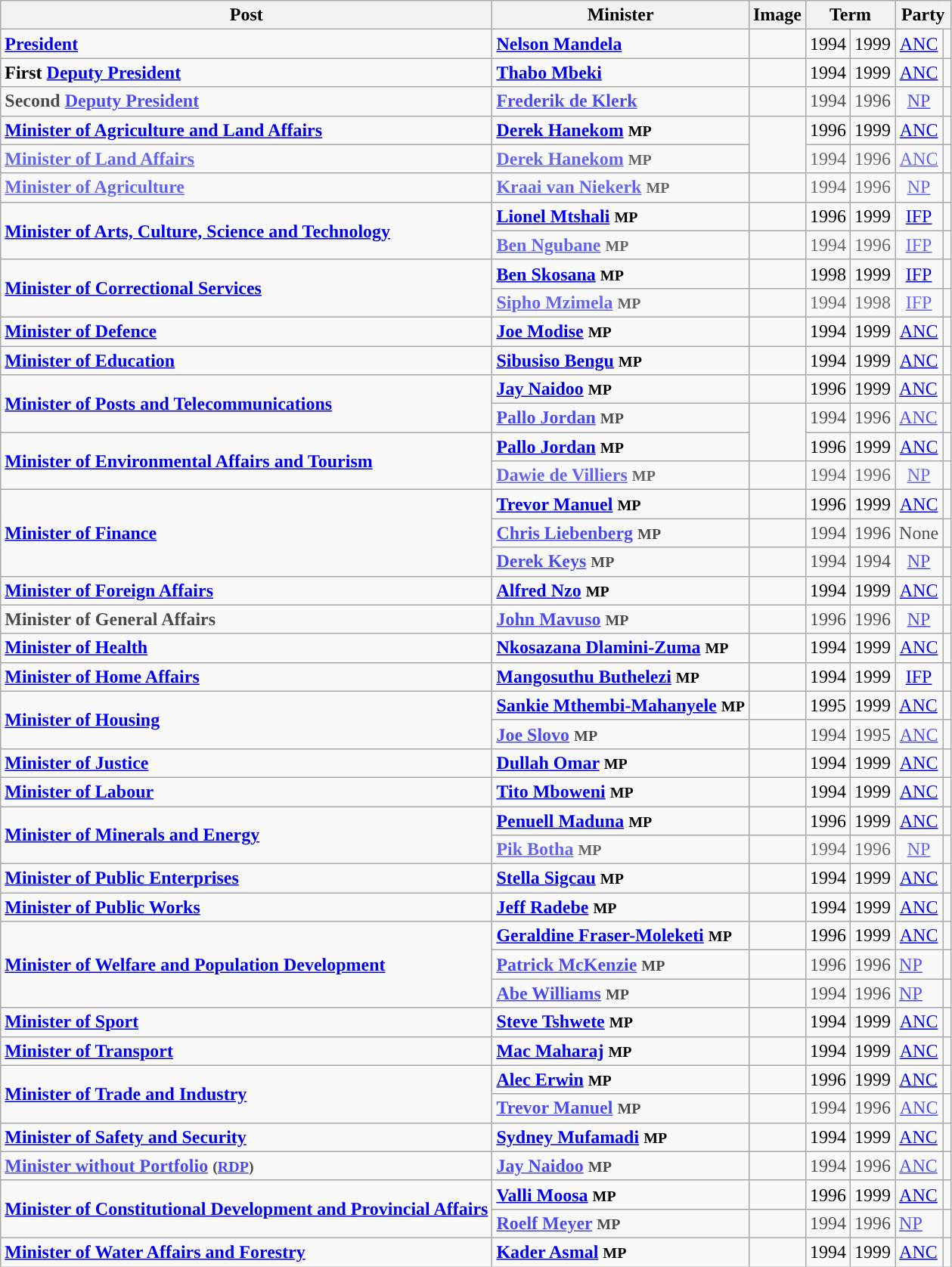<table class="wikitable">
<tr>
<th>Post</th>
<th>Minister</th>
<th>Image</th>
<th colspan=2>Term</th>
<th colspan="2">Party</th>
</tr>
<tr>
<td><strong><a href='#'>President</a></strong></td>
<td><strong><a href='#'>Nelson Mandela</a></strong></td>
<td></td>
<td>1994</td>
<td>1999</td>
<td align="center"><a href='#'>ANC</a></td>
<td style="background-color: "></td>
</tr>
<tr>
<td><strong>First <a href='#'>Deputy President</a></strong></td>
<td><strong><a href='#'>Thabo Mbeki</a></strong></td>
<td></td>
<td>1994</td>
<td>1999</td>
<td align="center"><a href='#'>ANC</a></td>
<td style="background-color: "></td>
</tr>
<tr style="opacity:.7;">
<td><strong>Second <a href='#'>Deputy President</a></strong></td>
<td><strong><a href='#'>Frederik de Klerk</a></strong></td>
<td></td>
<td>1994</td>
<td>1996</td>
<td align="center"><a href='#'>NP</a></td>
<td style="background-color: "></td>
</tr>
<tr>
<td><strong><a href='#'>Minister of Agriculture and Land Affairs</a></strong></td>
<td><strong><a href='#'>Derek Hanekom</a> <small>MP</small></strong></td>
<td rowspan="2"></td>
<td>1996</td>
<td>1999</td>
<td align="center"><a href='#'>ANC</a></td>
<td style="background-color: "></td>
</tr>
<tr style="opacity:.6;">
<td><strong><a href='#'>Minister of Land Affairs</a></strong></td>
<td><strong><a href='#'>Derek Hanekom</a> <small>MP</small></strong></td>
<td>1994</td>
<td>1996</td>
<td align="center"><a href='#'>ANC</a></td>
<td style="background-color: "></td>
</tr>
<tr style="opacity:.6;">
<td><strong><a href='#'>Minister of Agriculture</a></strong></td>
<td><strong><a href='#'>Kraai van Niekerk</a> <small>MP</small></strong></td>
<td></td>
<td>1994</td>
<td>1996</td>
<td align="center"><a href='#'>NP</a></td>
<td style="background-color: "></td>
</tr>
<tr>
<td rowspan="2"><strong><a href='#'>Minister of Arts, Culture, Science and Technology</a></strong></td>
<td><strong><a href='#'>Lionel Mtshali</a> <small>MP</small></strong></td>
<td></td>
<td>1996</td>
<td>1999</td>
<td align="center"><a href='#'>IFP</a></td>
<td style="background-color: "></td>
</tr>
<tr style="opacity:.6;">
<td><strong><a href='#'>Ben Ngubane</a> <small>MP</small></strong></td>
<td></td>
<td>1994</td>
<td>1996</td>
<td align="center"><a href='#'>IFP</a></td>
<td style="background-color: "></td>
</tr>
<tr>
<td rowspan="2"><strong><a href='#'>Minister of Correctional Services</a></strong></td>
<td><strong><a href='#'>Ben Skosana</a> <small>MP</small></strong></td>
<td></td>
<td>1998</td>
<td>1999</td>
<td align="center"><a href='#'>IFP</a></td>
<td style="background-color: "></td>
</tr>
<tr style="opacity:.6;">
<td><strong><a href='#'>Sipho Mzimela</a> <small>MP</small></strong></td>
<td></td>
<td>1994</td>
<td>1998</td>
<td align="center"><a href='#'>IFP</a></td>
<td style="background-color: "></td>
</tr>
<tr>
<td><strong><a href='#'>Minister of Defence</a></strong></td>
<td><strong><a href='#'>Joe Modise</a> <small>MP</small></strong></td>
<td></td>
<td>1994</td>
<td>1999</td>
<td align="center"><a href='#'>ANC</a></td>
<td style="background-color: "></td>
</tr>
<tr>
<td><strong><a href='#'>Minister of Education</a></strong></td>
<td><strong><a href='#'>Sibusiso Bengu</a> <small>MP</small></strong></td>
<td></td>
<td>1994</td>
<td>1999</td>
<td align="center"><a href='#'>ANC</a></td>
<td style="background-color: "></td>
</tr>
<tr>
<td rowspan="2"><strong><a href='#'>Minister of Posts and Telecommunications</a></strong></td>
<td><strong><a href='#'>Jay Naidoo</a> <small>MP</small></strong></td>
<td></td>
<td>1996</td>
<td>1999</td>
<td><a href='#'>ANC</a></td>
<td style="background-color: "></td>
</tr>
<tr style="opacity:.7;">
<td><strong><a href='#'>Pallo Jordan</a> <small>MP</small></strong></td>
<td rowspan="2"></td>
<td>1994</td>
<td>1996</td>
<td><a href='#'>ANC</a></td>
<td style="background-color: "></td>
</tr>
<tr>
<td rowspan="2"><strong><a href='#'>Minister of Environmental Affairs and Tourism</a></strong></td>
<td><strong><a href='#'>Pallo Jordan</a> <small>MP</small></strong></td>
<td>1996</td>
<td>1999</td>
<td align="center"><a href='#'>ANC</a></td>
<td style="background-color: "></td>
</tr>
<tr style="opacity:.6;">
<td><strong><a href='#'>Dawie de Villiers</a> <small>MP</small></strong></td>
<td></td>
<td>1994</td>
<td>1996</td>
<td align="center"><a href='#'>NP</a></td>
<td style="background-color: "></td>
</tr>
<tr>
<td rowspan="3"><strong><a href='#'>Minister of Finance</a></strong></td>
<td><strong><a href='#'>Trevor Manuel</a> <small>MP</small></strong></td>
<td></td>
<td>1996</td>
<td>1999</td>
<td align="center"><a href='#'>ANC</a></td>
<td style="background-color: "></td>
</tr>
<tr style="opacity:.7;">
<td><strong><a href='#'>Chris Liebenberg</a> <small>MP</small></strong></td>
<td></td>
<td>1994</td>
<td>1996</td>
<td align="center">None</td>
<td></td>
</tr>
<tr style="opacity:.7;">
<td><strong><a href='#'>Derek Keys</a> <small>MP</small></strong></td>
<td></td>
<td>1994</td>
<td>1994</td>
<td align="center"><a href='#'>NP</a></td>
<td style="background-color: "></td>
</tr>
<tr>
<td><strong><a href='#'>Minister of Foreign Affairs</a></strong></td>
<td><strong><a href='#'>Alfred Nzo</a> <small>MP</small></strong></td>
<td></td>
<td>1994</td>
<td>1999</td>
<td align="center"><a href='#'>ANC</a></td>
<td style="background-color: "></td>
</tr>
<tr style="opacity:.7;">
<td><strong>Minister of General Affairs</strong></td>
<td><strong><a href='#'>John Mavuso</a> <small>MP</small></strong></td>
<td></td>
<td>1996</td>
<td>1996</td>
<td align="center"><a href='#'>NP</a></td>
<td style="background-color: "></td>
</tr>
<tr>
<td><strong><a href='#'>Minister of Health</a></strong></td>
<td><strong><a href='#'>Nkosazana Dlamini-Zuma</a> <small>MP</small></strong></td>
<td></td>
<td>1994</td>
<td>1999</td>
<td align="center"><a href='#'>ANC</a></td>
<td style="background-color: "></td>
</tr>
<tr>
<td><strong><a href='#'>Minister of Home Affairs</a></strong></td>
<td><strong><a href='#'>Mangosuthu Buthelezi</a> <small>MP</small></strong></td>
<td></td>
<td>1994</td>
<td>1999</td>
<td align="center"><a href='#'>IFP</a></td>
<td style="background-color: "></td>
</tr>
<tr>
<td rowspan="2"><strong><a href='#'>Minister of Housing</a></strong></td>
<td><strong><a href='#'>Sankie Mthembi-Mahanyele</a></strong> <strong><small>MP</small></strong></td>
<td></td>
<td>1995</td>
<td>1999</td>
<td><a href='#'>ANC</a></td>
<td style="background-color: "></td>
</tr>
<tr style="opacity:.7;">
<td><strong><a href='#'>Joe Slovo</a> <small>MP</small></strong></td>
<td></td>
<td>1994</td>
<td>1995</td>
<td align="center"><a href='#'>ANC</a></td>
<td style="background-color: "></td>
</tr>
<tr>
<td><strong><a href='#'>Minister of Justice</a></strong></td>
<td><strong><a href='#'>Dullah Omar</a> <small>MP</small></strong></td>
<td></td>
<td>1994</td>
<td>1999</td>
<td align="center"><a href='#'>ANC</a></td>
<td style="background-color: "></td>
</tr>
<tr>
<td><strong><a href='#'>Minister of Labour</a></strong></td>
<td><strong><a href='#'>Tito Mboweni</a> <small>MP</small></strong></td>
<td></td>
<td>1994</td>
<td>1999</td>
<td align="center"><a href='#'>ANC</a></td>
<td style="background-color: "></td>
</tr>
<tr>
<td rowspan="2"><strong><a href='#'>Minister of Minerals and Energy</a></strong></td>
<td><strong><a href='#'>Penuell Maduna</a> <small>MP</small></strong></td>
<td></td>
<td>1996</td>
<td>1999</td>
<td align="center"><a href='#'>ANC</a></td>
<td style="background-color: "></td>
</tr>
<tr style="opacity:.6;">
<td><strong><a href='#'>Pik Botha</a> <small>MP</small></strong></td>
<td></td>
<td>1994</td>
<td>1996</td>
<td align="center"><a href='#'>NP</a></td>
<td style="background-color: "></td>
</tr>
<tr>
<td><strong><a href='#'>Minister of Public Enterprises</a></strong></td>
<td><strong><a href='#'>Stella Sigcau</a> <small>MP</small></strong></td>
<td></td>
<td>1994</td>
<td>1999</td>
<td align="center"><a href='#'>ANC</a></td>
<td style="background-color: "></td>
</tr>
<tr>
<td><strong><a href='#'>Minister of Public Works</a></strong></td>
<td><strong><a href='#'>Jeff Radebe</a> <small>MP</small></strong></td>
<td></td>
<td>1994</td>
<td>1999</td>
<td align="center"><a href='#'>ANC</a></td>
<td style="background-color: "></td>
</tr>
<tr>
<td rowspan="3"><strong><a href='#'>Minister of Welfare and Population Development</a></strong></td>
<td><strong><a href='#'>Geraldine Fraser-Moleketi</a> <small>MP</small></strong></td>
<td></td>
<td>1996</td>
<td>1999</td>
<td align="center"><a href='#'>ANC</a></td>
<td style="background-color: "></td>
</tr>
<tr style="opacity:.7;">
<td><strong><a href='#'>Patrick McKenzie</a> <small>MP</small></strong></td>
<td></td>
<td>1996</td>
<td>1996</td>
<td><a href='#'>NP</a></td>
<td style="background-color: "></td>
</tr>
<tr style="opacity:.7;">
<td><strong><a href='#'>Abe Williams</a></strong> <strong><small>MP</small></strong></td>
<td></td>
<td>1994</td>
<td>1996</td>
<td><a href='#'>NP</a></td>
<td style="background-color: "></td>
</tr>
<tr>
<td><strong><a href='#'>Minister of Sport</a></strong></td>
<td><strong><a href='#'>Steve Tshwete</a> <small>MP</small></strong></td>
<td></td>
<td>1994</td>
<td>1999</td>
<td align="center"><a href='#'>ANC</a></td>
<td style="background-color: "></td>
</tr>
<tr>
<td><strong><a href='#'>Minister of Transport</a></strong></td>
<td><strong><a href='#'>Mac Maharaj</a> <small>MP</small></strong></td>
<td></td>
<td>1994</td>
<td>1999</td>
<td align="center"><a href='#'>ANC</a></td>
<td style="background-color: "></td>
</tr>
<tr>
<td rowspan="2"><strong><a href='#'>Minister of Trade and Industry</a></strong></td>
<td><strong><a href='#'>Alec Erwin</a> <small>MP</small></strong></td>
<td></td>
<td>1996</td>
<td>1999</td>
<td><a href='#'>ANC</a></td>
<td style="background-color: "></td>
</tr>
<tr style="opacity:.7;">
<td><strong><a href='#'>Trevor Manuel</a> <small>MP</small></strong></td>
<td></td>
<td>1994</td>
<td>1996</td>
<td align="center"><a href='#'>ANC</a></td>
<td style="background-color: "></td>
</tr>
<tr>
<td><strong><a href='#'>Minister of Safety and Security</a></strong></td>
<td><strong><a href='#'>Sydney Mufamadi</a> <small>MP</small></strong></td>
<td></td>
<td>1994</td>
<td>1999</td>
<td><a href='#'>ANC</a></td>
<td style="background-color: "></td>
</tr>
<tr style="opacity:.7;">
<td><strong><a href='#'>Minister without Portfolio</a> <small>(<a href='#'>RDP</a>)</small></strong></td>
<td><strong><a href='#'>Jay Naidoo</a> <small>MP</small></strong></td>
<td></td>
<td>1994</td>
<td>1996</td>
<td><a href='#'>ANC</a></td>
<td style="background-color: "></td>
</tr>
<tr>
<td rowspan="2"><strong><a href='#'>Minister of Constitutional Development and Provincial Affairs</a></strong></td>
<td><strong><a href='#'>Valli Moosa</a> <small>MP</small></strong></td>
<td></td>
<td>1996</td>
<td>1999</td>
<td><a href='#'>ANC</a></td>
<td style="background-color: "></td>
</tr>
<tr style="opacity:.7;">
<td><strong><a href='#'>Roelf Meyer</a> <small>MP</small></strong></td>
<td></td>
<td>1994</td>
<td>1996</td>
<td><a href='#'>NP</a></td>
<td style="background-color: "></td>
</tr>
<tr>
<td><strong><a href='#'>Minister of Water Affairs and Forestry</a></strong></td>
<td><strong><a href='#'>Kader Asmal</a> <small>MP</small></strong></td>
<td></td>
<td>1994</td>
<td>1999</td>
<td><a href='#'>ANC</a></td>
<td style="background-color: "></td>
</tr>
</table>
